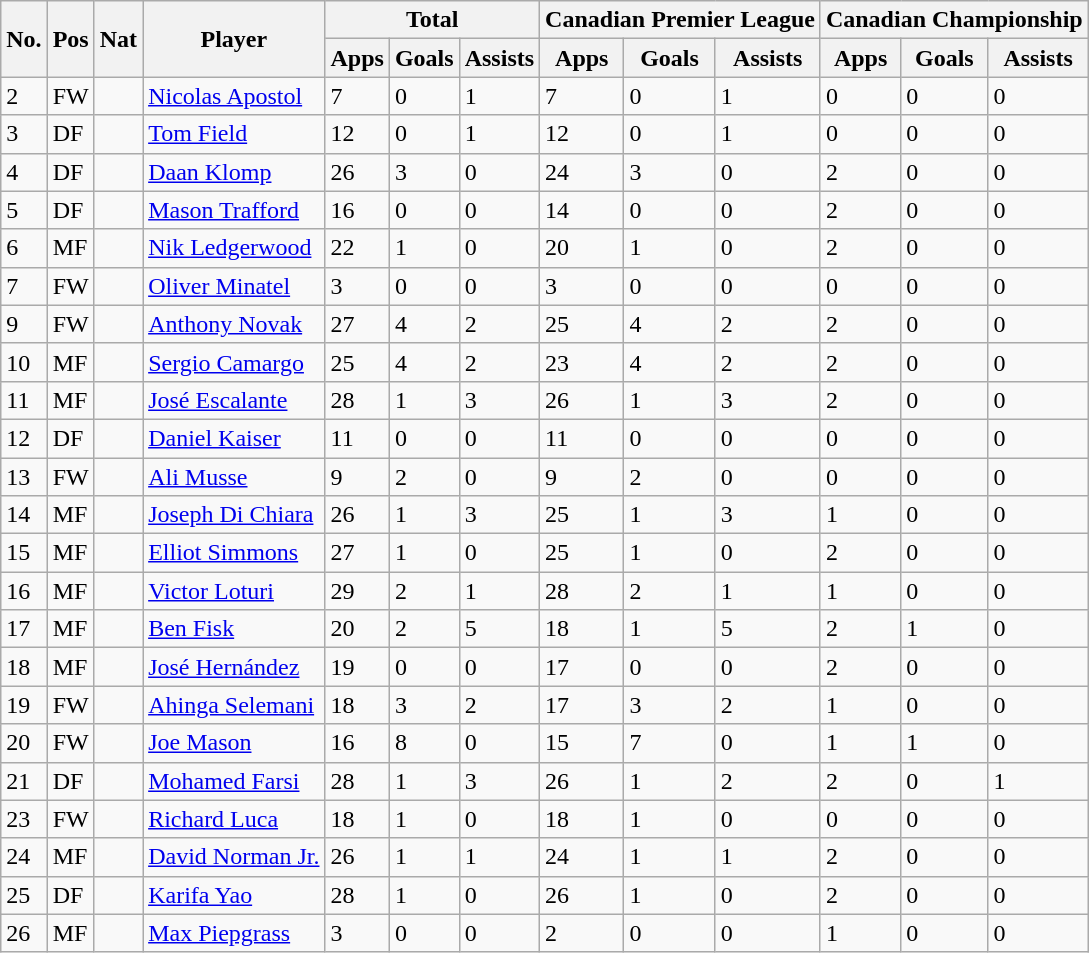<table class="wikitable sortable">
<tr>
<th rowspan="2">No.</th>
<th rowspan="2">Pos</th>
<th rowspan="2">Nat</th>
<th rowspan="2">Player</th>
<th colspan="3">Total</th>
<th colspan="3">Canadian Premier League</th>
<th colspan="3">Canadian Championship</th>
</tr>
<tr>
<th>Apps</th>
<th>Goals</th>
<th>Assists</th>
<th>Apps</th>
<th>Goals</th>
<th>Assists</th>
<th>Apps</th>
<th>Goals</th>
<th>Assists</th>
</tr>
<tr>
<td>2</td>
<td>FW</td>
<td></td>
<td><a href='#'>Nicolas Apostol</a></td>
<td>7</td>
<td>0</td>
<td>1</td>
<td>7</td>
<td>0</td>
<td>1</td>
<td>0</td>
<td>0</td>
<td>0</td>
</tr>
<tr>
<td>3</td>
<td>DF</td>
<td></td>
<td><a href='#'>Tom Field</a></td>
<td>12</td>
<td>0</td>
<td>1</td>
<td>12</td>
<td>0</td>
<td>1</td>
<td>0</td>
<td>0</td>
<td>0</td>
</tr>
<tr>
<td>4</td>
<td>DF</td>
<td></td>
<td><a href='#'>Daan Klomp</a></td>
<td>26</td>
<td>3</td>
<td>0</td>
<td>24</td>
<td>3</td>
<td>0</td>
<td>2</td>
<td>0</td>
<td>0</td>
</tr>
<tr>
<td>5</td>
<td>DF</td>
<td></td>
<td><a href='#'>Mason Trafford</a></td>
<td>16</td>
<td>0</td>
<td>0</td>
<td>14</td>
<td>0</td>
<td>0</td>
<td>2</td>
<td>0</td>
<td>0</td>
</tr>
<tr>
<td>6</td>
<td>MF</td>
<td></td>
<td><a href='#'>Nik Ledgerwood</a></td>
<td>22</td>
<td>1</td>
<td>0</td>
<td>20</td>
<td>1</td>
<td>0</td>
<td>2</td>
<td>0</td>
<td>0</td>
</tr>
<tr>
<td>7</td>
<td>FW</td>
<td></td>
<td><a href='#'>Oliver Minatel</a></td>
<td>3</td>
<td>0</td>
<td>0</td>
<td>3</td>
<td>0</td>
<td>0</td>
<td>0</td>
<td>0</td>
<td>0</td>
</tr>
<tr>
<td>9</td>
<td>FW</td>
<td></td>
<td><a href='#'>Anthony Novak</a></td>
<td>27</td>
<td>4</td>
<td>2</td>
<td>25</td>
<td>4</td>
<td>2</td>
<td>2</td>
<td>0</td>
<td>0</td>
</tr>
<tr>
<td>10</td>
<td>MF</td>
<td></td>
<td><a href='#'>Sergio Camargo</a></td>
<td>25</td>
<td>4</td>
<td>2</td>
<td>23</td>
<td>4</td>
<td>2</td>
<td>2</td>
<td>0</td>
<td>0</td>
</tr>
<tr>
<td>11</td>
<td>MF</td>
<td></td>
<td><a href='#'>José Escalante</a></td>
<td>28</td>
<td>1</td>
<td>3</td>
<td>26</td>
<td>1</td>
<td>3</td>
<td>2</td>
<td>0</td>
<td>0</td>
</tr>
<tr>
<td>12</td>
<td>DF</td>
<td></td>
<td><a href='#'>Daniel Kaiser</a></td>
<td>11</td>
<td>0</td>
<td>0</td>
<td>11</td>
<td>0</td>
<td>0</td>
<td>0</td>
<td>0</td>
<td>0</td>
</tr>
<tr>
<td>13</td>
<td>FW</td>
<td></td>
<td><a href='#'>Ali Musse</a></td>
<td>9</td>
<td>2</td>
<td>0</td>
<td>9</td>
<td>2</td>
<td>0</td>
<td>0</td>
<td>0</td>
<td>0</td>
</tr>
<tr>
<td>14</td>
<td>MF</td>
<td></td>
<td><a href='#'>Joseph Di Chiara</a></td>
<td>26</td>
<td>1</td>
<td>3</td>
<td>25</td>
<td>1</td>
<td>3</td>
<td>1</td>
<td>0</td>
<td>0</td>
</tr>
<tr>
<td>15</td>
<td>MF</td>
<td></td>
<td><a href='#'>Elliot Simmons</a></td>
<td>27</td>
<td>1</td>
<td>0</td>
<td>25</td>
<td>1</td>
<td>0</td>
<td>2</td>
<td>0</td>
<td>0</td>
</tr>
<tr>
<td>16</td>
<td>MF</td>
<td></td>
<td><a href='#'>Victor Loturi</a></td>
<td>29</td>
<td>2</td>
<td>1</td>
<td>28</td>
<td>2</td>
<td>1</td>
<td>1</td>
<td>0</td>
<td>0</td>
</tr>
<tr>
<td>17</td>
<td>MF</td>
<td></td>
<td><a href='#'>Ben Fisk</a></td>
<td>20</td>
<td>2</td>
<td>5</td>
<td>18</td>
<td>1</td>
<td>5</td>
<td>2</td>
<td>1</td>
<td>0</td>
</tr>
<tr>
<td>18</td>
<td>MF</td>
<td></td>
<td><a href='#'>José Hernández</a></td>
<td>19</td>
<td>0</td>
<td>0</td>
<td>17</td>
<td>0</td>
<td>0</td>
<td>2</td>
<td>0</td>
<td>0</td>
</tr>
<tr>
<td>19</td>
<td>FW</td>
<td></td>
<td><a href='#'>Ahinga Selemani</a></td>
<td>18</td>
<td>3</td>
<td>2</td>
<td>17</td>
<td>3</td>
<td>2</td>
<td>1</td>
<td>0</td>
<td>0</td>
</tr>
<tr>
<td>20</td>
<td>FW</td>
<td></td>
<td><a href='#'>Joe Mason</a></td>
<td>16</td>
<td>8</td>
<td>0</td>
<td>15</td>
<td>7</td>
<td>0</td>
<td>1</td>
<td>1</td>
<td>0</td>
</tr>
<tr>
<td>21</td>
<td>DF</td>
<td></td>
<td><a href='#'>Mohamed Farsi</a></td>
<td>28</td>
<td>1</td>
<td>3</td>
<td>26</td>
<td>1</td>
<td>2</td>
<td>2</td>
<td>0</td>
<td>1</td>
</tr>
<tr>
<td>23</td>
<td>FW</td>
<td></td>
<td><a href='#'>Richard Luca</a></td>
<td>18</td>
<td>1</td>
<td>0</td>
<td>18</td>
<td>1</td>
<td>0</td>
<td>0</td>
<td>0</td>
<td>0</td>
</tr>
<tr>
<td>24</td>
<td>MF</td>
<td></td>
<td><a href='#'>David Norman Jr.</a></td>
<td>26</td>
<td>1</td>
<td>1</td>
<td>24</td>
<td>1</td>
<td>1</td>
<td>2</td>
<td>0</td>
<td>0</td>
</tr>
<tr>
<td>25</td>
<td>DF</td>
<td></td>
<td><a href='#'>Karifa Yao</a></td>
<td>28</td>
<td>1</td>
<td>0</td>
<td>26</td>
<td>1</td>
<td>0</td>
<td>2</td>
<td>0</td>
<td>0</td>
</tr>
<tr>
<td>26</td>
<td>MF</td>
<td></td>
<td><a href='#'>Max Piepgrass</a></td>
<td>3</td>
<td>0</td>
<td>0</td>
<td>2</td>
<td>0</td>
<td>0</td>
<td>1</td>
<td>0</td>
<td>0</td>
</tr>
</table>
